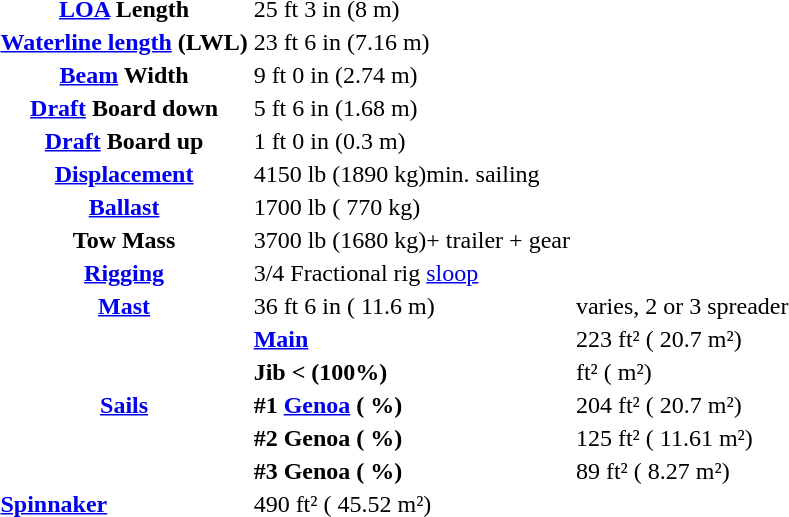<table>
<tr>
<th><a href='#'>LOA</a> Length</th>
<td>25 ft 3 in (8 m)</td>
<td> </td>
</tr>
<tr>
<th><a href='#'>Waterline length</a> (LWL)</th>
<td>23 ft 6 in (7.16 m)</td>
<td> </td>
</tr>
<tr>
<th><a href='#'>Beam</a> Width</th>
<td>9 ft 0 in (2.74 m)</td>
<td> </td>
</tr>
<tr>
<th><a href='#'>Draft</a> Board down</th>
<td>5 ft 6 in (1.68 m)</td>
<td> </td>
</tr>
<tr>
<th><a href='#'>Draft</a> Board up</th>
<td>1 ft 0 in (0.3 m)</td>
<td> </td>
</tr>
<tr>
<th><a href='#'>Displacement</a></th>
<td>4150 lb (1890 kg)min. sailing</td>
<td> </td>
</tr>
<tr>
<th><a href='#'>Ballast</a></th>
<td>1700 lb ( 770 kg)</td>
<td> </td>
</tr>
<tr>
<th>Tow Mass</th>
<td>3700 lb (1680 kg)+ trailer + gear</td>
<td> </td>
</tr>
<tr>
<th><a href='#'>Rigging</a></th>
<td>3/4 Fractional rig <a href='#'>sloop</a></td>
</tr>
<tr>
<th><a href='#'>Mast</a></th>
<td>36 ft 6 in ( 11.6 m)</td>
<td>varies, 2 or 3 spreader</td>
</tr>
<tr>
<th rowspan="5"><a href='#'>Sails</a></th>
<td><strong><a href='#'>Main</a></strong></td>
<td>223 ft² ( 20.7 m²)</td>
</tr>
<tr>
<td><strong>Jib < (100%)</strong></td>
<td>ft² (  m²)</td>
</tr>
<tr>
<td><strong>#1 <a href='#'>Genoa</a> ( %)</strong></td>
<td>204 ft² ( 20.7 m²)</td>
</tr>
<tr>
<td><strong>#2 Genoa ( %)</strong></td>
<td>125 ft² ( 11.61 m²)</td>
</tr>
<tr>
<td><strong>#3 Genoa ( %)</strong></td>
<td>89 ft² ( 8.27 m²)</td>
</tr>
<tr>
<td><strong><a href='#'>Spinnaker</a></strong></td>
<td>490 ft² ( 45.52 m²)</td>
</tr>
</table>
